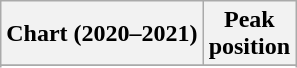<table class="wikitable sortable plainrowheaders" style="text-align:center">
<tr>
<th scope="col">Chart (2020–2021)</th>
<th scope="col">Peak<br>position</th>
</tr>
<tr>
</tr>
<tr>
</tr>
<tr>
</tr>
</table>
